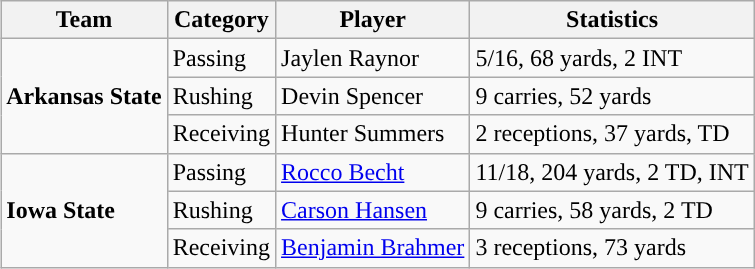<table class="wikitable" style="float: right;">
<tr>
<th>Team</th>
<th>Category</th>
<th>Player</th>
<th>Statistics</th>
</tr>
<tr>
<td rowspan=3><strong>Arkansas State</strong></td>
<td>Passing</td>
<td>Jaylen Raynor</td>
<td>5/16, 68 yards, 2 INT</td>
</tr>
<tr>
<td>Rushing</td>
<td>Devin Spencer</td>
<td>9 carries, 52 yards</td>
</tr>
<tr>
<td>Receiving</td>
<td>Hunter Summers</td>
<td>2 receptions, 37 yards, TD</td>
</tr>
<tr>
<td rowspan=3><strong>Iowa State</strong></td>
<td>Passing</td>
<td><a href='#'>Rocco Becht</a></td>
<td>11/18, 204 yards, 2 TD, INT</td>
</tr>
<tr>
<td>Rushing</td>
<td><a href='#'>Carson Hansen</a></td>
<td>9 carries, 58 yards, 2 TD</td>
</tr>
<tr>
<td>Receiving</td>
<td><a href='#'>Benjamin Brahmer</a></td>
<td>3 receptions, 73 yards</td>
</tr>
</table>
